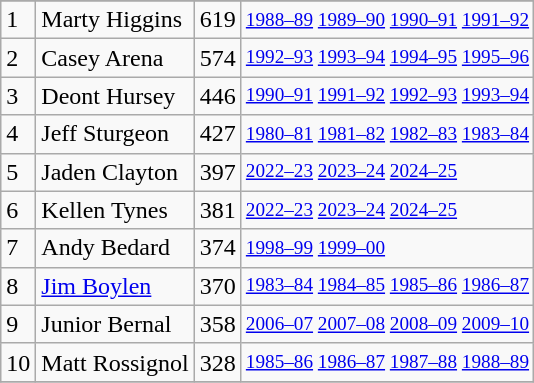<table class="wikitable">
<tr>
</tr>
<tr>
<td>1</td>
<td>Marty Higgins</td>
<td>619</td>
<td style="font-size:80%;"><a href='#'>1988–89</a> <a href='#'>1989–90</a> <a href='#'>1990–91</a> <a href='#'>1991–92</a></td>
</tr>
<tr>
<td>2</td>
<td>Casey Arena</td>
<td>574</td>
<td style="font-size:80%;"><a href='#'>1992–93</a> <a href='#'>1993–94</a> <a href='#'>1994–95</a> <a href='#'>1995–96</a></td>
</tr>
<tr>
<td>3</td>
<td>Deont Hursey</td>
<td>446</td>
<td style="font-size:80%;"><a href='#'>1990–91</a> <a href='#'>1991–92</a> <a href='#'>1992–93</a> <a href='#'>1993–94</a></td>
</tr>
<tr>
<td>4</td>
<td>Jeff Sturgeon</td>
<td>427</td>
<td style="font-size:80%;"><a href='#'>1980–81</a> <a href='#'>1981–82</a> <a href='#'>1982–83</a> <a href='#'>1983–84</a></td>
</tr>
<tr>
<td>5</td>
<td>Jaden Clayton</td>
<td>397</td>
<td style="font-size:80%;"><a href='#'>2022–23</a> <a href='#'>2023–24</a> <a href='#'>2024–25</a></td>
</tr>
<tr>
<td>6</td>
<td>Kellen Tynes</td>
<td>381</td>
<td style="font-size:80%;"><a href='#'>2022–23</a> <a href='#'>2023–24</a> <a href='#'>2024–25</a></td>
</tr>
<tr>
<td>7</td>
<td>Andy Bedard</td>
<td>374</td>
<td style="font-size:80%;"><a href='#'>1998–99</a> <a href='#'>1999–00</a></td>
</tr>
<tr>
<td>8</td>
<td><a href='#'>Jim Boylen</a></td>
<td>370</td>
<td style="font-size:80%;"><a href='#'>1983–84</a> <a href='#'>1984–85</a> <a href='#'>1985–86</a> <a href='#'>1986–87</a></td>
</tr>
<tr>
<td>9</td>
<td>Junior Bernal</td>
<td>358</td>
<td style="font-size:80%;"><a href='#'>2006–07</a> <a href='#'>2007–08</a> <a href='#'>2008–09</a> <a href='#'>2009–10</a></td>
</tr>
<tr>
<td>10</td>
<td>Matt Rossignol</td>
<td>328</td>
<td style="font-size:80%;"><a href='#'>1985–86</a> <a href='#'>1986–87</a> <a href='#'>1987–88</a> <a href='#'>1988–89</a></td>
</tr>
<tr>
</tr>
</table>
